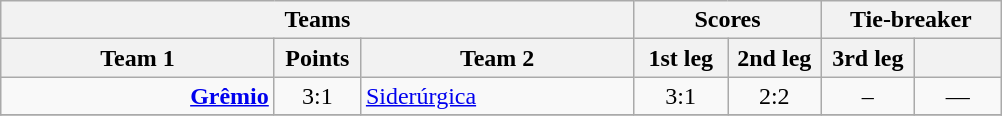<table class="wikitable" style="text-align:center;">
<tr>
<th colspan=3>Teams</th>
<th colspan=2>Scores</th>
<th colspan=2>Tie-breaker</th>
</tr>
<tr>
<th width="175">Team 1</th>
<th width="50">Points</th>
<th width="175">Team 2</th>
<th width="55">1st leg</th>
<th width="55">2nd leg</th>
<th width="55">3rd leg</th>
<th width="50"></th>
</tr>
<tr>
<td align=right><strong><a href='#'>Grêmio</a></strong> </td>
<td>3:1</td>
<td align=left> <a href='#'>Siderúrgica</a></td>
<td>3:1</td>
<td>2:2</td>
<td>–</td>
<td>—</td>
</tr>
<tr>
</tr>
</table>
